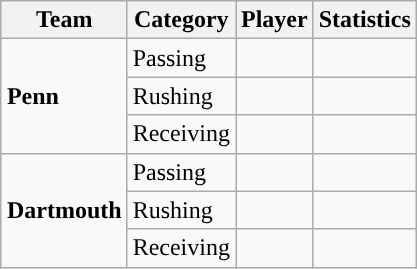<table class="wikitable" style="float: right;">
<tr>
<th>Team</th>
<th>Category</th>
<th>Player</th>
<th>Statistics</th>
</tr>
<tr>
<td rowspan=3><strong>Penn</strong></td>
<td>Passing</td>
<td></td>
<td></td>
</tr>
<tr>
<td>Rushing</td>
<td></td>
<td></td>
</tr>
<tr>
<td>Receiving</td>
<td></td>
<td></td>
</tr>
<tr>
<td rowspan=3><strong>Dartmouth</strong></td>
<td>Passing</td>
<td></td>
<td></td>
</tr>
<tr>
<td>Rushing</td>
<td></td>
<td></td>
</tr>
<tr>
<td>Receiving</td>
<td></td>
<td></td>
</tr>
</table>
